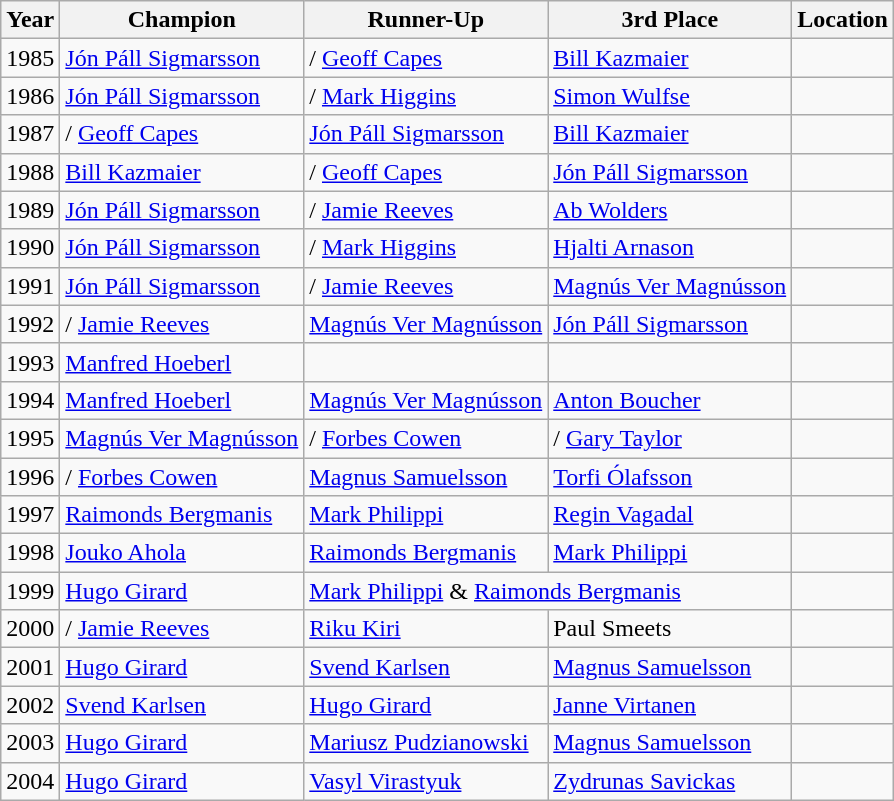<table class="wikitable">
<tr>
<th>Year</th>
<th>Champion</th>
<th>Runner-Up</th>
<th>3rd Place</th>
<th>Location</th>
</tr>
<tr>
<td>1985</td>
<td> <a href='#'>Jón Páll Sigmarsson</a></td>
<td>/ <a href='#'>Geoff Capes</a></td>
<td> <a href='#'>Bill Kazmaier</a></td>
<td></td>
</tr>
<tr>
<td>1986</td>
<td> <a href='#'>Jón Páll Sigmarsson</a></td>
<td>/ <a href='#'>Mark Higgins</a></td>
<td> <a href='#'>Simon Wulfse</a></td>
<td></td>
</tr>
<tr>
<td>1987</td>
<td>/ <a href='#'>Geoff Capes</a></td>
<td> <a href='#'>Jón Páll Sigmarsson</a></td>
<td> <a href='#'>Bill Kazmaier</a></td>
<td></td>
</tr>
<tr>
<td>1988</td>
<td> <a href='#'>Bill Kazmaier</a></td>
<td>/ <a href='#'>Geoff Capes</a></td>
<td> <a href='#'>Jón Páll Sigmarsson</a></td>
<td></td>
</tr>
<tr>
<td>1989</td>
<td> <a href='#'>Jón Páll Sigmarsson</a></td>
<td>/ <a href='#'>Jamie Reeves</a></td>
<td> <a href='#'>Ab Wolders</a></td>
<td></td>
</tr>
<tr>
<td>1990</td>
<td> <a href='#'>Jón Páll Sigmarsson</a></td>
<td>/ <a href='#'>Mark Higgins</a></td>
<td> <a href='#'>Hjalti Arnason</a></td>
<td></td>
</tr>
<tr>
<td>1991</td>
<td> <a href='#'>Jón Páll Sigmarsson</a></td>
<td>/ <a href='#'>Jamie Reeves</a></td>
<td> <a href='#'>Magnús Ver Magnússon</a></td>
<td></td>
</tr>
<tr>
<td>1992</td>
<td>/ <a href='#'>Jamie Reeves</a></td>
<td> <a href='#'>Magnús Ver Magnússon</a></td>
<td> <a href='#'>Jón Páll Sigmarsson</a></td>
<td></td>
</tr>
<tr>
<td>1993</td>
<td> <a href='#'>Manfred Hoeberl</a></td>
<td></td>
<td></td>
<td></td>
</tr>
<tr>
<td>1994</td>
<td> <a href='#'>Manfred Hoeberl</a></td>
<td> <a href='#'>Magnús Ver Magnússon</a></td>
<td> <a href='#'>Anton Boucher</a></td>
<td></td>
</tr>
<tr>
<td>1995</td>
<td> <a href='#'>Magnús Ver Magnússon</a></td>
<td>/ <a href='#'>Forbes Cowen</a></td>
<td>/ <a href='#'>Gary Taylor</a></td>
<td></td>
</tr>
<tr>
<td>1996</td>
<td>/ <a href='#'>Forbes Cowen</a></td>
<td> <a href='#'>Magnus Samuelsson</a></td>
<td> <a href='#'>Torfi Ólafsson</a></td>
<td></td>
</tr>
<tr>
<td>1997</td>
<td> <a href='#'>Raimonds Bergmanis</a></td>
<td> <a href='#'>Mark Philippi</a></td>
<td> <a href='#'>Regin Vagadal</a></td>
<td></td>
</tr>
<tr>
<td>1998</td>
<td> <a href='#'>Jouko Ahola</a></td>
<td> <a href='#'>Raimonds Bergmanis</a></td>
<td> <a href='#'>Mark Philippi</a></td>
<td></td>
</tr>
<tr>
<td>1999</td>
<td> <a href='#'>Hugo Girard</a></td>
<td colspan="2"> <a href='#'>Mark Philippi</a> &  <a href='#'>Raimonds Bergmanis</a></td>
<td></td>
</tr>
<tr>
<td>2000</td>
<td>/ <a href='#'>Jamie Reeves</a></td>
<td> <a href='#'>Riku Kiri</a></td>
<td> Paul Smeets</td>
<td></td>
</tr>
<tr>
<td>2001</td>
<td> <a href='#'>Hugo Girard</a></td>
<td> <a href='#'>Svend Karlsen</a></td>
<td> <a href='#'>Magnus Samuelsson</a></td>
<td></td>
</tr>
<tr>
<td>2002</td>
<td> <a href='#'>Svend Karlsen</a></td>
<td> <a href='#'>Hugo Girard</a></td>
<td> <a href='#'>Janne Virtanen</a></td>
<td></td>
</tr>
<tr>
<td>2003</td>
<td> <a href='#'>Hugo Girard</a></td>
<td> <a href='#'>Mariusz Pudzianowski</a></td>
<td> <a href='#'>Magnus Samuelsson</a></td>
<td></td>
</tr>
<tr>
<td>2004</td>
<td> <a href='#'>Hugo Girard</a></td>
<td> <a href='#'>Vasyl Virastyuk</a></td>
<td> <a href='#'>Zydrunas Savickas</a></td>
<td></td>
</tr>
</table>
